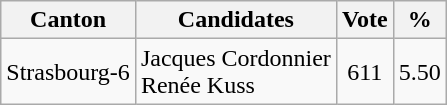<table class="wikitable">
<tr>
<th>Canton</th>
<th>Candidates</th>
<th>Vote</th>
<th>%</th>
</tr>
<tr>
<td>Strasbourg-6</td>
<td>Jacques Cordonnier<br>Renée Kuss</td>
<td align="center">611</td>
<td align="center">5.50</td>
</tr>
</table>
